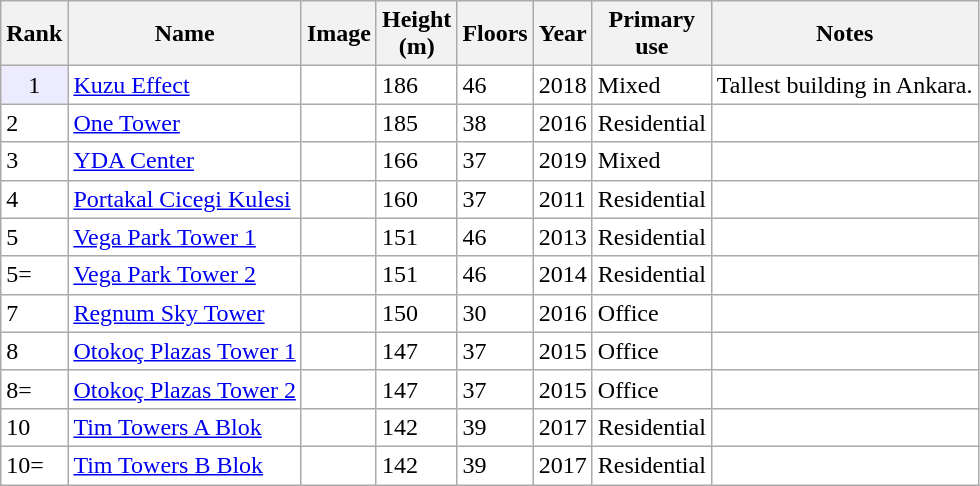<table class="wikitable sortable" style="border:#999; background:#fff;">
<tr>
<th>Rank</th>
<th>Name</th>
<th>Image</th>
<th>Height<br>(m)</th>
<th>Floors</th>
<th>Year</th>
<th>Primary<br>use</th>
<th class="unsortable">Notes</th>
</tr>
<tr>
<td style="text-align:center; background:#edecff;">1</td>
<td><a href='#'>Kuzu Effect</a></td>
<td></td>
<td>186</td>
<td>46</td>
<td>2018</td>
<td>Mixed</td>
<td>Tallest building in Ankara.</td>
</tr>
<tr>
<td>2</td>
<td><a href='#'>One Tower</a></td>
<td></td>
<td>185</td>
<td>38</td>
<td>2016</td>
<td>Residential</td>
<td></td>
</tr>
<tr>
<td>3</td>
<td><a href='#'>YDA Center</a></td>
<td></td>
<td>166</td>
<td>37</td>
<td>2019</td>
<td>Mixed</td>
<td></td>
</tr>
<tr>
<td>4</td>
<td><a href='#'>Portakal Cicegi Kulesi</a></td>
<td></td>
<td>160</td>
<td>37</td>
<td>2011</td>
<td>Residential</td>
<td></td>
</tr>
<tr>
<td>5</td>
<td><a href='#'>Vega Park Tower 1</a></td>
<td></td>
<td>151</td>
<td>46</td>
<td>2013</td>
<td>Residential</td>
<td></td>
</tr>
<tr>
<td>5=</td>
<td><a href='#'>Vega Park Tower 2</a></td>
<td></td>
<td>151</td>
<td>46</td>
<td>2014</td>
<td>Residential</td>
<td></td>
</tr>
<tr>
<td>7</td>
<td><a href='#'>Regnum Sky Tower</a></td>
<td></td>
<td>150</td>
<td>30</td>
<td>2016</td>
<td>Office</td>
<td></td>
</tr>
<tr>
<td>8</td>
<td><a href='#'>Otokoç Plazas Tower 1</a></td>
<td></td>
<td>147</td>
<td>37</td>
<td>2015</td>
<td>Office</td>
<td></td>
</tr>
<tr>
<td>8=</td>
<td><a href='#'>Otokoç Plazas Tower 2</a></td>
<td></td>
<td>147</td>
<td>37</td>
<td>2015</td>
<td>Office</td>
<td></td>
</tr>
<tr>
<td>10</td>
<td><a href='#'>Tim Towers A Blok</a></td>
<td></td>
<td>142</td>
<td>39</td>
<td>2017</td>
<td>Residential</td>
<td></td>
</tr>
<tr>
<td>10=</td>
<td><a href='#'>Tim Towers B Blok</a></td>
<td></td>
<td>142</td>
<td>39</td>
<td>2017</td>
<td>Residential</td>
<td></td>
</tr>
</table>
